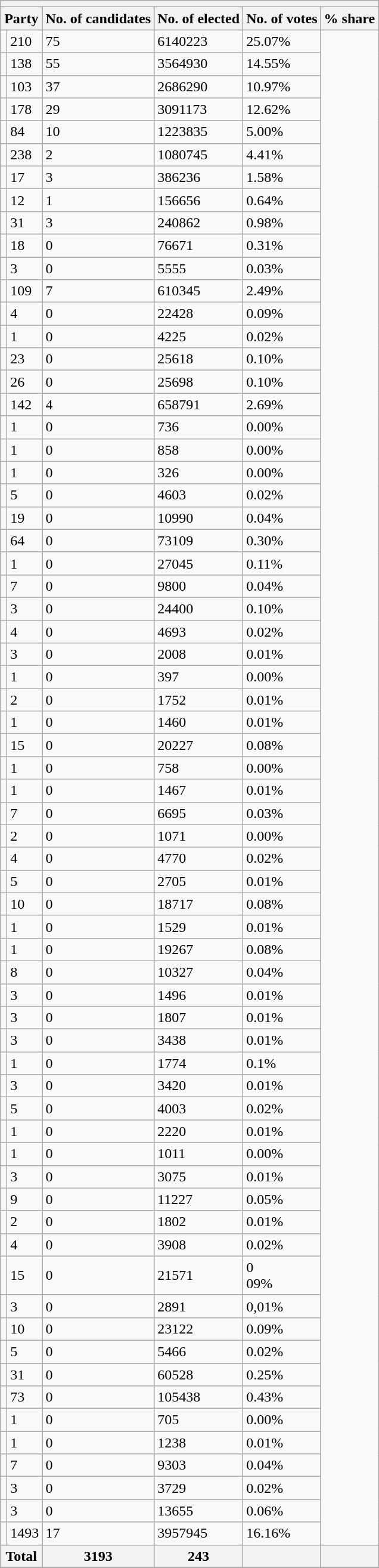<table class="wikitable sortable">
<tr>
<th colspan=10></th>
</tr>
<tr bgcolor="efefef">
<th colspan=2>Party</th>
<th>No. of candidates</th>
<th>No. of elected</th>
<th>No. of votes</th>
<th>% share</th>
</tr>
<tr>
<td></td>
<td>210</td>
<td>75</td>
<td>6140223</td>
<td>25.07%</td>
</tr>
<tr>
<td></td>
<td>138</td>
<td>55</td>
<td>3564930</td>
<td>14.55%</td>
</tr>
<tr>
<td></td>
<td>103</td>
<td>37</td>
<td>2686290</td>
<td>10.97%</td>
</tr>
<tr>
<td></td>
<td>178</td>
<td>29</td>
<td>3091173</td>
<td>12.62%</td>
</tr>
<tr>
<td></td>
<td>84</td>
<td>10</td>
<td>1223835</td>
<td>5.00%</td>
</tr>
<tr>
<td></td>
<td>238</td>
<td>2</td>
<td>1080745</td>
<td>4.41%</td>
</tr>
<tr>
<td></td>
<td>17</td>
<td>3</td>
<td>386236</td>
<td>1.58%</td>
</tr>
<tr>
<td></td>
<td>12</td>
<td>1</td>
<td>156656</td>
<td>0.64%</td>
</tr>
<tr>
<td></td>
<td>31</td>
<td>3</td>
<td>240862</td>
<td>0.98%</td>
</tr>
<tr>
<td></td>
<td>18</td>
<td>0</td>
<td>76671</td>
<td>0.31%</td>
</tr>
<tr>
<td></td>
<td>3</td>
<td>0</td>
<td>5555</td>
<td>0.03%</td>
</tr>
<tr>
<td></td>
<td>109</td>
<td>7</td>
<td>610345</td>
<td>2.49%</td>
</tr>
<tr>
<td></td>
<td>4</td>
<td>0</td>
<td>22428</td>
<td>0.09%</td>
</tr>
<tr>
<td></td>
<td>1</td>
<td>0</td>
<td>4225</td>
<td>0.02%</td>
</tr>
<tr>
<td></td>
<td>23</td>
<td>0</td>
<td>25618</td>
<td>0.10%</td>
</tr>
<tr>
<td></td>
<td>26</td>
<td>0</td>
<td>25698</td>
<td>0.10%</td>
</tr>
<tr>
<td></td>
<td>142</td>
<td>4</td>
<td>658791</td>
<td>2.69%</td>
</tr>
<tr>
<td></td>
<td>1</td>
<td>0</td>
<td>736</td>
<td>0.00%</td>
</tr>
<tr>
<td></td>
<td>1</td>
<td>0</td>
<td>858</td>
<td>0.00%</td>
</tr>
<tr>
<td></td>
<td>1</td>
<td>0</td>
<td>326</td>
<td>0.00%</td>
</tr>
<tr>
<td></td>
<td>5</td>
<td>0</td>
<td>4603</td>
<td>0.02%</td>
</tr>
<tr>
<td></td>
<td>19</td>
<td>0</td>
<td>10990</td>
<td>0.04%</td>
</tr>
<tr>
<td></td>
<td>64</td>
<td>0</td>
<td>73109</td>
<td>0.30%</td>
</tr>
<tr>
<td></td>
<td>1</td>
<td>0</td>
<td>27045</td>
<td>0.11%</td>
</tr>
<tr>
<td></td>
<td>7</td>
<td>0</td>
<td>9800</td>
<td>0.04%</td>
</tr>
<tr>
<td></td>
<td>3</td>
<td>0</td>
<td>24400</td>
<td>0.10%</td>
</tr>
<tr>
<td></td>
<td>4</td>
<td>0</td>
<td>4693</td>
<td>0.02%</td>
</tr>
<tr>
<td></td>
<td>3</td>
<td>0</td>
<td>2008</td>
<td>0.01%</td>
</tr>
<tr>
<td></td>
<td>1</td>
<td>0</td>
<td>397</td>
<td>0.00%</td>
</tr>
<tr>
<td></td>
<td>2</td>
<td>0</td>
<td>1752</td>
<td>0.01%</td>
</tr>
<tr>
<td></td>
<td>1</td>
<td>0</td>
<td>1460</td>
<td>0.01%</td>
</tr>
<tr>
<td></td>
<td>15</td>
<td>0</td>
<td>20227</td>
<td>0.08%</td>
</tr>
<tr>
<td></td>
<td>1</td>
<td>0</td>
<td>758</td>
<td>0.00%</td>
</tr>
<tr>
<td></td>
<td>1</td>
<td>0</td>
<td>1467</td>
<td>0.01%</td>
</tr>
<tr>
<td></td>
<td>7</td>
<td>0</td>
<td>6695</td>
<td>0.03%</td>
</tr>
<tr>
<td></td>
<td>2</td>
<td>0</td>
<td>1071</td>
<td>0.00%</td>
</tr>
<tr>
<td></td>
<td>4</td>
<td>0</td>
<td>4770</td>
<td>0.02%</td>
</tr>
<tr>
<td></td>
<td>5</td>
<td>0</td>
<td>2705</td>
<td>0.01%</td>
</tr>
<tr>
<td></td>
<td>10</td>
<td>0</td>
<td>18717</td>
<td>0.08%</td>
</tr>
<tr>
<td></td>
<td>1</td>
<td>0</td>
<td>1529</td>
<td>0.01%</td>
</tr>
<tr>
<td></td>
<td>1</td>
<td>0</td>
<td>19267</td>
<td>0.08%</td>
</tr>
<tr>
<td></td>
<td>8</td>
<td>0</td>
<td>10327</td>
<td>0.04%</td>
</tr>
<tr>
<td></td>
<td>3</td>
<td>0</td>
<td>1496</td>
<td>0.01%</td>
</tr>
<tr>
<td></td>
<td>3</td>
<td>0</td>
<td>1807</td>
<td>0.01%</td>
</tr>
<tr>
<td></td>
<td>3</td>
<td>0</td>
<td>3438</td>
<td>0.01%</td>
</tr>
<tr>
<td></td>
<td>1</td>
<td>0</td>
<td>1774</td>
<td>0.1%</td>
</tr>
<tr>
<td></td>
<td>3</td>
<td>0</td>
<td>3420</td>
<td>0.01%</td>
</tr>
<tr>
<td></td>
<td>5</td>
<td>0</td>
<td>4003</td>
<td>0.02%</td>
</tr>
<tr>
<td></td>
<td>1</td>
<td>0</td>
<td>2220</td>
<td>0.01%</td>
</tr>
<tr>
<td></td>
<td>1</td>
<td>0</td>
<td>1011</td>
<td>0.00%</td>
</tr>
<tr>
<td></td>
<td>3</td>
<td>0</td>
<td>3075</td>
<td>0.01%</td>
</tr>
<tr>
<td></td>
<td>9</td>
<td>0</td>
<td>11227</td>
<td>0.05%</td>
</tr>
<tr>
<td></td>
<td>2</td>
<td>0</td>
<td>1802</td>
<td>0.01%</td>
</tr>
<tr>
<td></td>
<td>4</td>
<td>0</td>
<td>3908</td>
<td>0.02%</td>
</tr>
<tr>
<td></td>
<td>15</td>
<td>0</td>
<td>21571</td>
<td>0<br>09%</td>
</tr>
<tr>
<td></td>
<td>3</td>
<td>0</td>
<td>2891</td>
<td>0,01%</td>
</tr>
<tr>
<td></td>
<td>10</td>
<td>0</td>
<td>23122</td>
<td>0.09%</td>
</tr>
<tr>
<td></td>
<td>5</td>
<td>0</td>
<td>5466</td>
<td>0.02%</td>
</tr>
<tr>
<td></td>
<td>31</td>
<td>0</td>
<td>60528</td>
<td>0.25%</td>
</tr>
<tr>
<td></td>
<td>73</td>
<td>0</td>
<td>105438</td>
<td>0.43%</td>
</tr>
<tr>
<td></td>
<td>1</td>
<td>0</td>
<td>705</td>
<td>0.00%</td>
</tr>
<tr>
<td></td>
<td>1</td>
<td>0</td>
<td>1238</td>
<td>0.01%</td>
</tr>
<tr>
<td></td>
<td>7</td>
<td>0</td>
<td>9303</td>
<td>0.04%</td>
</tr>
<tr>
<td></td>
<td>3</td>
<td>0</td>
<td>3729</td>
<td>0.02%</td>
</tr>
<tr>
<td></td>
<td>3</td>
<td>0</td>
<td>13655</td>
<td>0.06%</td>
</tr>
<tr>
<td></td>
<td>1493</td>
<td>17</td>
<td>3957945</td>
<td>16.16%</td>
</tr>
<tr>
<th colspan=2>Total</th>
<th>3193</th>
<th>243</th>
<th></th>
<th></th>
</tr>
<tr>
</tr>
</table>
